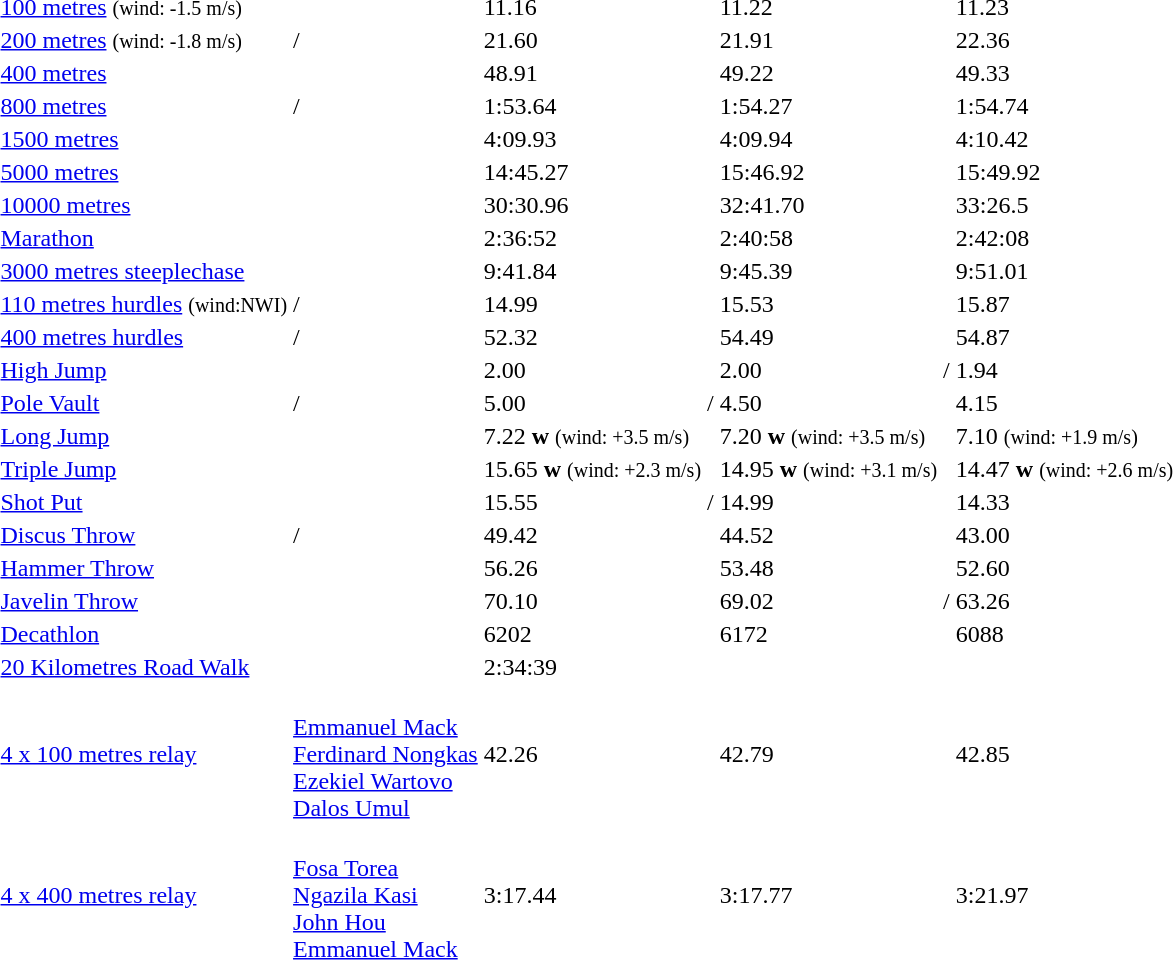<table>
<tr>
<td><a href='#'>100 metres</a> <small>(wind: -1.5 m/s)</small></td>
<td></td>
<td>11.16</td>
<td></td>
<td>11.22</td>
<td></td>
<td>11.23</td>
</tr>
<tr>
<td><a href='#'>200 metres</a> <small>(wind: -1.8 m/s)</small></td>
<td>/</td>
<td>21.60</td>
<td></td>
<td>21.91</td>
<td></td>
<td>22.36</td>
</tr>
<tr>
<td><a href='#'>400 metres</a></td>
<td></td>
<td>48.91</td>
<td></td>
<td>49.22</td>
<td></td>
<td>49.33</td>
</tr>
<tr>
<td><a href='#'>800 metres</a></td>
<td>/</td>
<td>1:53.64</td>
<td></td>
<td>1:54.27</td>
<td></td>
<td>1:54.74</td>
</tr>
<tr>
<td><a href='#'>1500 metres</a></td>
<td></td>
<td>4:09.93</td>
<td></td>
<td>4:09.94</td>
<td></td>
<td>4:10.42</td>
</tr>
<tr>
<td><a href='#'>5000 metres</a></td>
<td></td>
<td>14:45.27</td>
<td></td>
<td>15:46.92</td>
<td></td>
<td>15:49.92</td>
</tr>
<tr>
<td><a href='#'>10000 metres</a></td>
<td></td>
<td>30:30.96</td>
<td></td>
<td>32:41.70</td>
<td></td>
<td>33:26.5</td>
</tr>
<tr>
<td><a href='#'>Marathon</a></td>
<td></td>
<td>2:36:52</td>
<td></td>
<td>2:40:58</td>
<td></td>
<td>2:42:08</td>
</tr>
<tr>
<td><a href='#'>3000 metres steeplechase</a></td>
<td></td>
<td>9:41.84</td>
<td></td>
<td>9:45.39</td>
<td></td>
<td>9:51.01</td>
</tr>
<tr>
<td><a href='#'>110 metres hurdles</a> <small>(wind:NWI)</small></td>
<td>/</td>
<td>14.99</td>
<td></td>
<td>15.53</td>
<td></td>
<td>15.87</td>
</tr>
<tr>
<td><a href='#'>400 metres hurdles</a></td>
<td>/</td>
<td>52.32</td>
<td></td>
<td>54.49</td>
<td></td>
<td>54.87</td>
</tr>
<tr>
<td><a href='#'>High Jump</a></td>
<td></td>
<td>2.00</td>
<td></td>
<td>2.00</td>
<td>/</td>
<td>1.94</td>
</tr>
<tr>
<td><a href='#'>Pole Vault</a></td>
<td>/</td>
<td>5.00</td>
<td>/</td>
<td>4.50</td>
<td></td>
<td>4.15</td>
</tr>
<tr>
<td><a href='#'>Long Jump</a></td>
<td></td>
<td>7.22 <strong>w</strong> <small>(wind: +3.5 m/s)</small></td>
<td></td>
<td>7.20 <strong>w</strong> <small>(wind: +3.5 m/s)</small></td>
<td></td>
<td>7.10 <small>(wind: +1.9 m/s)</small></td>
</tr>
<tr>
<td><a href='#'>Triple Jump</a></td>
<td></td>
<td>15.65 <strong>w</strong> <small>(wind: +2.3 m/s)</small></td>
<td></td>
<td>14.95 <strong>w</strong> <small>(wind: +3.1 m/s)</small></td>
<td></td>
<td>14.47 <strong>w</strong> <small>(wind: +2.6 m/s)</small></td>
</tr>
<tr>
<td><a href='#'>Shot Put</a></td>
<td></td>
<td>15.55</td>
<td>/</td>
<td>14.99</td>
<td></td>
<td>14.33</td>
</tr>
<tr>
<td><a href='#'>Discus Throw</a></td>
<td>/</td>
<td>49.42</td>
<td></td>
<td>44.52</td>
<td></td>
<td>43.00</td>
</tr>
<tr>
<td><a href='#'>Hammer Throw</a></td>
<td></td>
<td>56.26</td>
<td></td>
<td>53.48</td>
<td></td>
<td>52.60</td>
</tr>
<tr>
<td><a href='#'>Javelin Throw</a></td>
<td></td>
<td>70.10</td>
<td></td>
<td>69.02</td>
<td>/</td>
<td>63.26</td>
</tr>
<tr>
<td><a href='#'>Decathlon</a></td>
<td></td>
<td>6202</td>
<td></td>
<td>6172</td>
<td></td>
<td>6088</td>
</tr>
<tr>
<td><a href='#'>20 Kilometres Road Walk</a></td>
<td></td>
<td>2:34:39</td>
<td></td>
<td></td>
<td></td>
<td></td>
</tr>
<tr>
<td><a href='#'>4 x 100 metres relay</a></td>
<td> <br> <a href='#'>Emmanuel Mack</a> <br> <a href='#'>Ferdinard Nongkas</a> <br> <a href='#'>Ezekiel Wartovo</a> <br> <a href='#'>Dalos Umul</a></td>
<td>42.26</td>
<td></td>
<td>42.79</td>
<td></td>
<td>42.85</td>
</tr>
<tr>
<td><a href='#'>4 x 400 metres relay</a></td>
<td> <br> <a href='#'>Fosa Torea</a> <br> <a href='#'>Ngazila Kasi</a> <br> <a href='#'>John Hou</a> <br> <a href='#'>Emmanuel Mack</a></td>
<td>3:17.44</td>
<td></td>
<td>3:17.77</td>
<td></td>
<td>3:21.97</td>
</tr>
</table>
